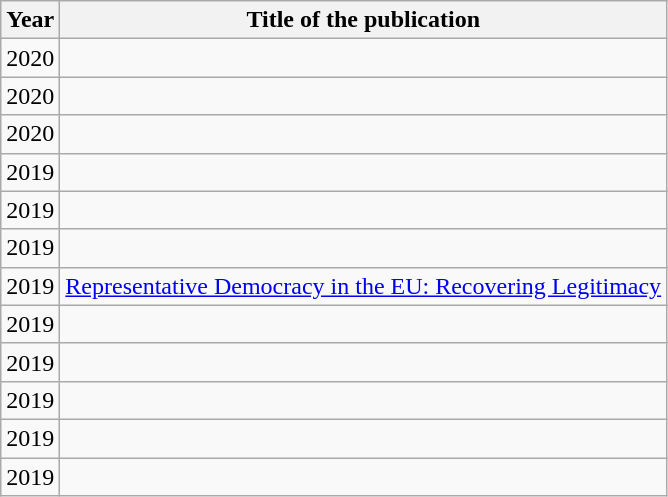<table class="wikitable">
<tr>
<th>Year</th>
<th>Title of the publication</th>
</tr>
<tr>
<td>2020</td>
<td></td>
</tr>
<tr>
<td>2020</td>
<td></td>
</tr>
<tr>
<td>2020</td>
<td></td>
</tr>
<tr>
<td>2019</td>
<td></td>
</tr>
<tr>
<td>2019</td>
<td></td>
</tr>
<tr>
<td>2019</td>
<td></td>
</tr>
<tr>
<td>2019</td>
<td><a href='#'>Representative Democracy in the EU: Recovering Legitimacy</a></td>
</tr>
<tr>
<td>2019</td>
<td></td>
</tr>
<tr>
<td>2019</td>
<td></td>
</tr>
<tr>
<td>2019</td>
<td></td>
</tr>
<tr>
<td>2019</td>
<td></td>
</tr>
<tr>
<td>2019</td>
<td></td>
</tr>
</table>
